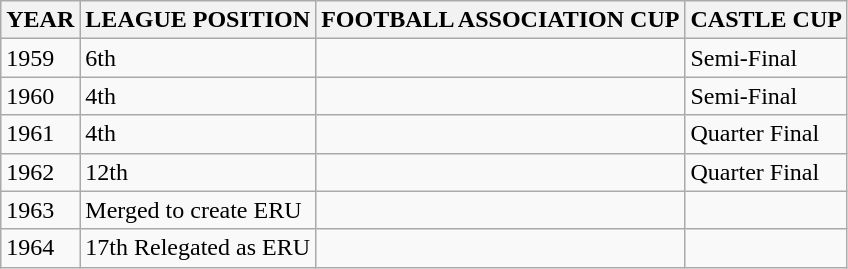<table class="wikitable">
<tr>
<th>YEAR</th>
<th>LEAGUE POSITION</th>
<th>FOOTBALL ASSOCIATION CUP</th>
<th>CASTLE CUP</th>
</tr>
<tr>
<td>1959</td>
<td>6th</td>
<td></td>
<td>Semi-Final</td>
</tr>
<tr>
<td>1960</td>
<td>4th</td>
<td></td>
<td>Semi-Final</td>
</tr>
<tr>
<td>1961</td>
<td>4th</td>
<td></td>
<td>Quarter Final</td>
</tr>
<tr>
<td>1962</td>
<td>12th</td>
<td></td>
<td>Quarter Final</td>
</tr>
<tr>
<td>1963</td>
<td>Merged to create ERU</td>
<td></td>
<td></td>
</tr>
<tr>
<td>1964</td>
<td>17th Relegated as ERU</td>
<td></td>
<td></td>
</tr>
</table>
